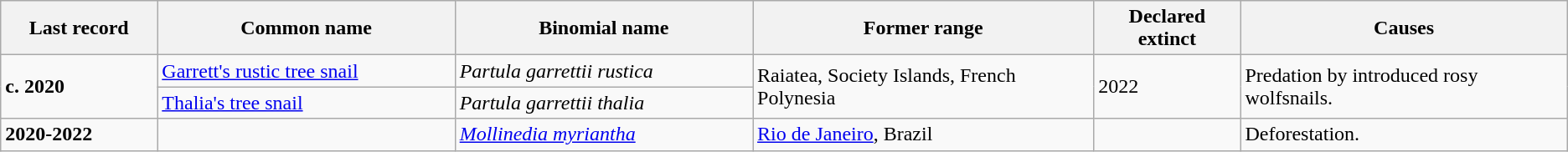<table class="wikitable sortable">
<tr>
<th style="width:10%;">Last record</th>
<th style="width:19%;">Common name</th>
<th style="width:19%;">Binomial name</th>
<th>Former range</th>
<th>Declared extinct</th>
<th>Causes</th>
</tr>
<tr>
<td rowspan="2"><strong>c. 2020</strong></td>
<td><a href='#'>Garrett's rustic tree snail</a></td>
<td><em>Partula garrettii rustica</em></td>
<td rowspan="2">Raiatea, Society Islands, French Polynesia</td>
<td rowspan="2">2022 </td>
<td rowspan="2">Predation by introduced rosy wolfsnails.</td>
</tr>
<tr>
<td><a href='#'>Thalia's tree snail</a></td>
<td><em>Partula garrettii thalia</em></td>
</tr>
<tr>
<td><strong>2020-2022</strong></td>
<td></td>
<td><em><a href='#'>Mollinedia myriantha</a></em></td>
<td><a href='#'>Rio de Janeiro</a>, Brazil</td>
<td></td>
<td>Deforestation.</td>
</tr>
</table>
